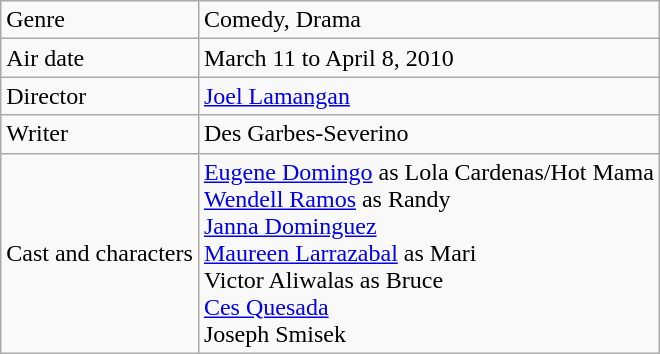<table class="wikitable">
<tr>
<td>Genre</td>
<td>Comedy, Drama</td>
</tr>
<tr>
<td>Air date</td>
<td>March 11 to April 8, 2010</td>
</tr>
<tr>
<td>Director</td>
<td><a href='#'>Joel Lamangan</a></td>
</tr>
<tr>
<td>Writer</td>
<td>Des Garbes-Severino</td>
</tr>
<tr>
<td>Cast and characters</td>
<td><a href='#'>Eugene Domingo</a> as Lola Cardenas/Hot Mama<br><a href='#'>Wendell Ramos</a> as Randy<br><a href='#'>Janna Dominguez</a><br><a href='#'>Maureen Larrazabal</a> as Mari<br>Victor Aliwalas as Bruce<br><a href='#'>Ces Quesada</a><br>Joseph Smisek</td>
</tr>
</table>
